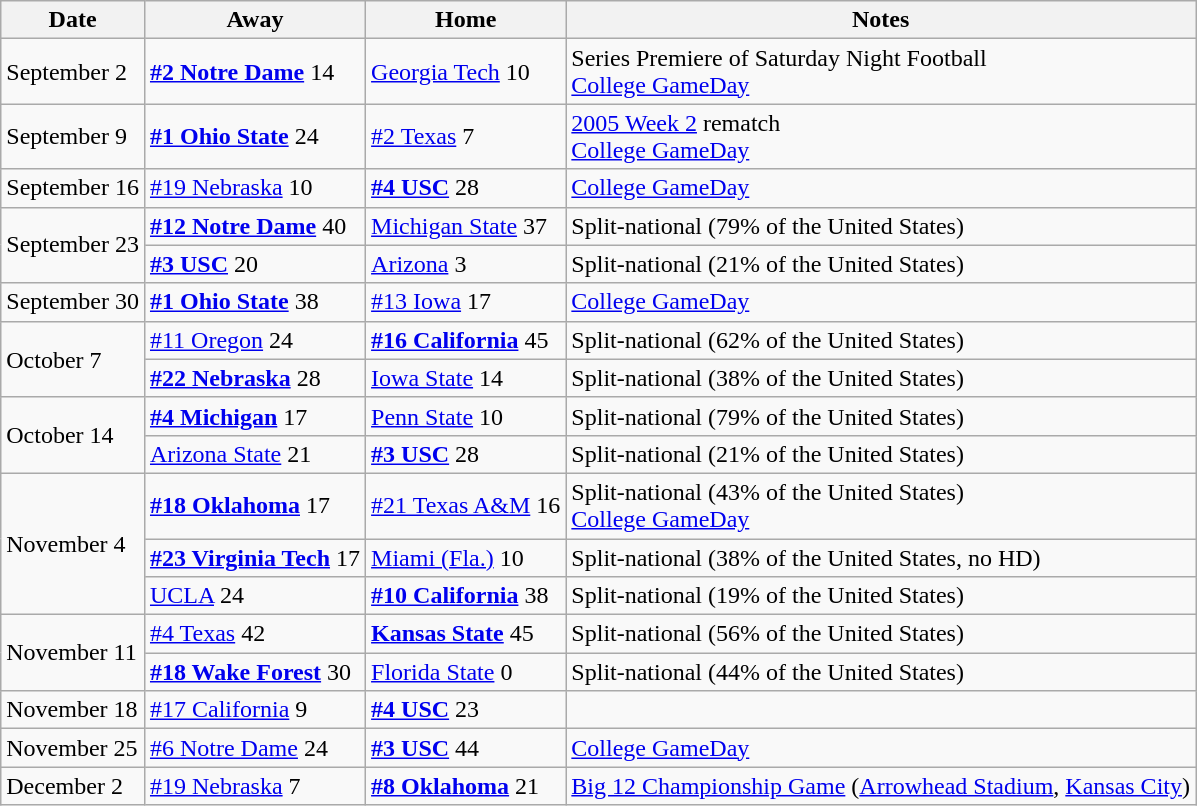<table class="wikitable sortable">
<tr>
<th>Date</th>
<th>Away</th>
<th>Home</th>
<th>Notes</th>
</tr>
<tr>
<td>September 2</td>
<td><a href='#'><strong>#2 Notre Dame</strong></a> 14</td>
<td><a href='#'>Georgia Tech</a> 10</td>
<td>Series Premiere of Saturday Night Football<br><a href='#'>College GameDay</a></td>
</tr>
<tr>
<td>September 9</td>
<td><a href='#'><strong>#1 Ohio State</strong></a> 24</td>
<td><a href='#'>#2 Texas</a> 7</td>
<td><a href='#'>2005 Week 2</a> rematch<br><a href='#'>College GameDay</a></td>
</tr>
<tr>
<td>September 16</td>
<td><a href='#'>#19 Nebraska</a> 10</td>
<td><a href='#'><strong>#4 USC</strong></a> 28</td>
<td><a href='#'>College GameDay</a></td>
</tr>
<tr>
<td rowspan="2">September 23</td>
<td><a href='#'><strong>#12 Notre Dame</strong></a> 40</td>
<td><a href='#'>Michigan State</a> 37</td>
<td>Split-national (79% of the United States)</td>
</tr>
<tr>
<td><a href='#'><strong>#3 USC</strong></a> 20</td>
<td><a href='#'>Arizona</a> 3</td>
<td>Split-national (21% of the United States)</td>
</tr>
<tr>
<td>September 30</td>
<td><a href='#'><strong>#1 Ohio State</strong></a> 38</td>
<td><a href='#'>#13 Iowa</a> 17</td>
<td><a href='#'>College GameDay</a></td>
</tr>
<tr>
<td rowspan="2">October 7</td>
<td><a href='#'>#11 Oregon</a> 24</td>
<td><a href='#'><strong>#16 California</strong></a> 45</td>
<td>Split-national (62% of the United States)</td>
</tr>
<tr>
<td><a href='#'><strong>#22 Nebraska</strong></a> 28</td>
<td><a href='#'>Iowa State</a> 14</td>
<td>Split-national (38% of the United States)</td>
</tr>
<tr>
<td rowspan="2">October 14</td>
<td><a href='#'><strong>#4 Michigan</strong></a> 17</td>
<td><a href='#'>Penn State</a> 10</td>
<td>Split-national (79% of the United States)</td>
</tr>
<tr>
<td><a href='#'>Arizona State</a> 21</td>
<td><a href='#'><strong>#3 USC</strong></a> 28</td>
<td>Split-national (21% of the United States)</td>
</tr>
<tr>
<td rowspan="3">November 4</td>
<td><a href='#'><strong>#18 Oklahoma</strong></a> 17</td>
<td><a href='#'>#21 Texas A&M</a> 16</td>
<td>Split-national (43% of the United States)<br><a href='#'>College GameDay</a></td>
</tr>
<tr>
<td><a href='#'><strong>#23 Virginia Tech</strong></a> 17</td>
<td><a href='#'>Miami (Fla.)</a> 10</td>
<td>Split-national (38% of the United States, no HD)</td>
</tr>
<tr>
<td><a href='#'>UCLA</a> 24</td>
<td><a href='#'><strong>#10 California</strong></a> 38</td>
<td>Split-national (19% of the United States)</td>
</tr>
<tr>
<td rowspan="2">November 11</td>
<td><a href='#'>#4 Texas</a> 42</td>
<td><a href='#'><strong>Kansas State</strong></a> 45</td>
<td>Split-national (56% of the United States)</td>
</tr>
<tr>
<td><a href='#'><strong>#18 Wake Forest</strong></a> 30</td>
<td><a href='#'>Florida State</a> 0</td>
<td>Split-national (44% of the United States)</td>
</tr>
<tr>
<td>November 18</td>
<td><a href='#'>#17 California</a> 9</td>
<td><a href='#'><strong>#4 USC</strong></a> 23</td>
<td></td>
</tr>
<tr>
<td>November 25</td>
<td><a href='#'>#6 Notre Dame</a> 24</td>
<td><a href='#'><strong>#3 USC</strong></a> 44</td>
<td><a href='#'>College GameDay</a></td>
</tr>
<tr>
<td>December 2</td>
<td><a href='#'>#19 Nebraska</a> 7</td>
<td><a href='#'><strong>#8 Oklahoma</strong></a> 21</td>
<td><a href='#'>Big 12 Championship Game</a> (<a href='#'>Arrowhead Stadium</a>, <a href='#'>Kansas City</a>)</td>
</tr>
</table>
